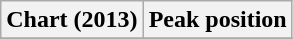<table class="wikitable plainrowheaders">
<tr>
<th>Chart (2013)</th>
<th>Peak position</th>
</tr>
<tr>
</tr>
</table>
